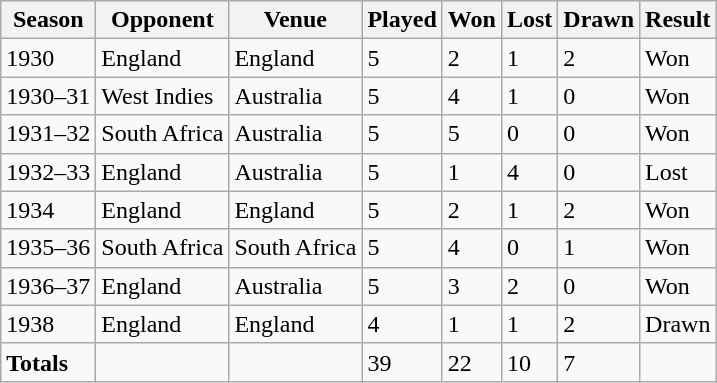<table class="wikitable">
<tr style="background:#efefef;">
<th>Season</th>
<th>Opponent</th>
<th>Venue</th>
<th>Played</th>
<th>Won</th>
<th>Lost</th>
<th>Drawn</th>
<th>Result</th>
</tr>
<tr>
<td>1930</td>
<td>England</td>
<td>England</td>
<td>5</td>
<td>2</td>
<td>1</td>
<td>2</td>
<td>Won</td>
</tr>
<tr>
<td>1930–31</td>
<td>West Indies</td>
<td>Australia</td>
<td>5</td>
<td>4</td>
<td>1</td>
<td>0</td>
<td>Won</td>
</tr>
<tr>
<td>1931–32</td>
<td>South Africa</td>
<td>Australia</td>
<td>5</td>
<td>5</td>
<td>0</td>
<td>0</td>
<td>Won</td>
</tr>
<tr>
<td>1932–33</td>
<td>England</td>
<td>Australia</td>
<td>5</td>
<td>1</td>
<td>4</td>
<td>0</td>
<td>Lost</td>
</tr>
<tr>
<td>1934</td>
<td>England</td>
<td>England</td>
<td>5</td>
<td>2</td>
<td>1</td>
<td>2</td>
<td>Won</td>
</tr>
<tr>
<td>1935–36</td>
<td>South Africa</td>
<td>South Africa</td>
<td>5</td>
<td>4</td>
<td>0</td>
<td>1</td>
<td>Won</td>
</tr>
<tr>
<td>1936–37</td>
<td>England</td>
<td>Australia</td>
<td>5</td>
<td>3</td>
<td>2</td>
<td>0</td>
<td>Won</td>
</tr>
<tr>
<td>1938</td>
<td>England</td>
<td>England</td>
<td>4</td>
<td>1</td>
<td>1</td>
<td>2</td>
<td>Drawn</td>
</tr>
<tr>
<td><strong>Totals</strong></td>
<td></td>
<td></td>
<td>39</td>
<td>22</td>
<td>10</td>
<td>7</td>
<td></td>
</tr>
</table>
